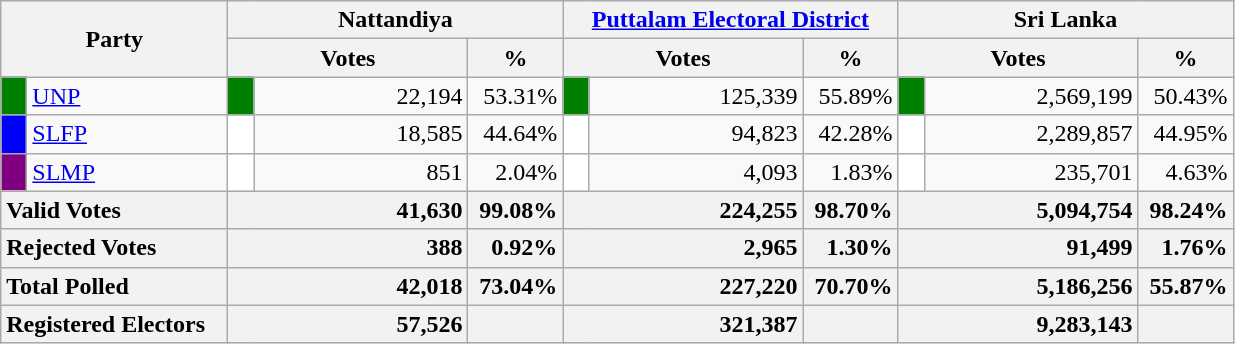<table class="wikitable">
<tr>
<th colspan="2" width="144px"rowspan="2">Party</th>
<th colspan="3" width="216px">Nattandiya</th>
<th colspan="3" width="216px"><a href='#'>Puttalam Electoral District</a></th>
<th colspan="3" width="216px">Sri Lanka</th>
</tr>
<tr>
<th colspan="2" width="144px">Votes</th>
<th>%</th>
<th colspan="2" width="144px">Votes</th>
<th>%</th>
<th colspan="2" width="144px">Votes</th>
<th>%</th>
</tr>
<tr>
<td style="background-color:green;" width="10px"></td>
<td style="text-align:left;"><a href='#'>UNP</a></td>
<td style="background-color:green;" width="10px"></td>
<td style="text-align:right;">22,194</td>
<td style="text-align:right;">53.31%</td>
<td style="background-color:green;" width="10px"></td>
<td style="text-align:right;">125,339</td>
<td style="text-align:right;">55.89%</td>
<td style="background-color:green;" width="10px"></td>
<td style="text-align:right;">2,569,199</td>
<td style="text-align:right;">50.43%</td>
</tr>
<tr>
<td style="background-color:blue;" width="10px"></td>
<td style="text-align:left;"><a href='#'>SLFP</a></td>
<td style="background-color:white;" width="10px"></td>
<td style="text-align:right;">18,585</td>
<td style="text-align:right;">44.64%</td>
<td style="background-color:white;" width="10px"></td>
<td style="text-align:right;">94,823</td>
<td style="text-align:right;">42.28%</td>
<td style="background-color:white;" width="10px"></td>
<td style="text-align:right;">2,289,857</td>
<td style="text-align:right;">44.95%</td>
</tr>
<tr>
<td style="background-color:purple;" width="10px"></td>
<td style="text-align:left;"><a href='#'>SLMP</a></td>
<td style="background-color:white;" width="10px"></td>
<td style="text-align:right;">851</td>
<td style="text-align:right;">2.04%</td>
<td style="background-color:white;" width="10px"></td>
<td style="text-align:right;">4,093</td>
<td style="text-align:right;">1.83%</td>
<td style="background-color:white;" width="10px"></td>
<td style="text-align:right;">235,701</td>
<td style="text-align:right;">4.63%</td>
</tr>
<tr>
<th colspan="2" width="144px"style="text-align:left;">Valid Votes</th>
<th style="text-align:right;"colspan="2" width="144px">41,630</th>
<th style="text-align:right;">99.08%</th>
<th style="text-align:right;"colspan="2" width="144px">224,255</th>
<th style="text-align:right;">98.70%</th>
<th style="text-align:right;"colspan="2" width="144px">5,094,754</th>
<th style="text-align:right;">98.24%</th>
</tr>
<tr>
<th colspan="2" width="144px"style="text-align:left;">Rejected Votes</th>
<th style="text-align:right;"colspan="2" width="144px">388</th>
<th style="text-align:right;">0.92%</th>
<th style="text-align:right;"colspan="2" width="144px">2,965</th>
<th style="text-align:right;">1.30%</th>
<th style="text-align:right;"colspan="2" width="144px">91,499</th>
<th style="text-align:right;">1.76%</th>
</tr>
<tr>
<th colspan="2" width="144px"style="text-align:left;">Total Polled</th>
<th style="text-align:right;"colspan="2" width="144px">42,018</th>
<th style="text-align:right;">73.04%</th>
<th style="text-align:right;"colspan="2" width="144px">227,220</th>
<th style="text-align:right;">70.70%</th>
<th style="text-align:right;"colspan="2" width="144px">5,186,256</th>
<th style="text-align:right;">55.87%</th>
</tr>
<tr>
<th colspan="2" width="144px"style="text-align:left;">Registered Electors</th>
<th style="text-align:right;"colspan="2" width="144px">57,526</th>
<th></th>
<th style="text-align:right;"colspan="2" width="144px">321,387</th>
<th></th>
<th style="text-align:right;"colspan="2" width="144px">9,283,143</th>
<th></th>
</tr>
</table>
